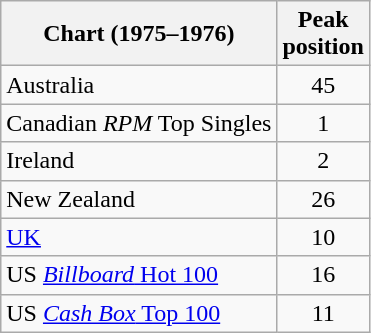<table class="wikitable sortable">
<tr>
<th>Chart (1975–1976)</th>
<th>Peak<br>position</th>
</tr>
<tr>
<td>Australia</td>
<td align=center>45</td>
</tr>
<tr>
<td>Canadian <em>RPM</em> Top Singles</td>
<td align=center>1</td>
</tr>
<tr>
<td>Ireland</td>
<td align=center>2</td>
</tr>
<tr>
<td>New Zealand</td>
<td align=center>26</td>
</tr>
<tr>
<td><a href='#'>UK</a></td>
<td align=center>10</td>
</tr>
<tr>
<td>US <a href='#'><em>Billboard</em> Hot 100</a></td>
<td align=center>16</td>
</tr>
<tr>
<td>US <a href='#'><em>Cash Box</em> Top 100</a></td>
<td align=center>11</td>
</tr>
</table>
